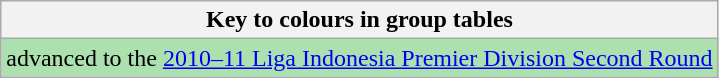<table class="wikitable">
<tr>
<th>Key to colours in group tables</th>
</tr>
<tr style="background:#ace1af;">
<td>advanced to the <a href='#'>2010–11 Liga Indonesia Premier Division Second Round</a></td>
</tr>
</table>
